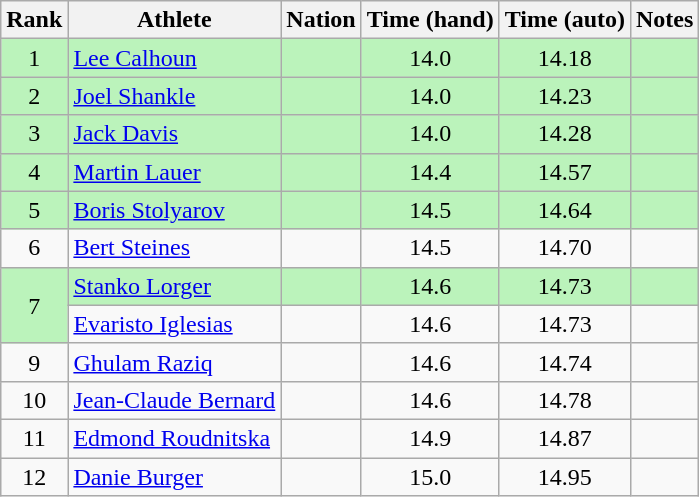<table class="wikitable sortable" style="text-align:center">
<tr>
<th>Rank</th>
<th>Athlete</th>
<th>Nation</th>
<th>Time (hand)</th>
<th>Time (auto)</th>
<th>Notes</th>
</tr>
<tr bgcolor=bbf3bb>
<td>1</td>
<td align=left><a href='#'>Lee Calhoun</a></td>
<td align=left></td>
<td>14.0</td>
<td>14.18</td>
<td></td>
</tr>
<tr bgcolor=bbf3bb>
<td>2</td>
<td align=left><a href='#'>Joel Shankle</a></td>
<td align=left></td>
<td>14.0</td>
<td>14.23</td>
<td></td>
</tr>
<tr bgcolor=bbf3bb>
<td>3</td>
<td align=left><a href='#'>Jack Davis</a></td>
<td align=left></td>
<td>14.0</td>
<td>14.28</td>
<td></td>
</tr>
<tr bgcolor=bbf3bb>
<td>4</td>
<td align=left><a href='#'>Martin Lauer</a></td>
<td align=left></td>
<td>14.4</td>
<td>14.57</td>
<td></td>
</tr>
<tr bgcolor=bbf3bb>
<td>5</td>
<td align=left><a href='#'>Boris Stolyarov</a></td>
<td align=left></td>
<td>14.5</td>
<td>14.64</td>
<td></td>
</tr>
<tr>
<td>6</td>
<td align=left><a href='#'>Bert Steines</a></td>
<td align=left></td>
<td>14.5</td>
<td>14.70</td>
<td></td>
</tr>
<tr bgcolor=bbf3bb>
<td rowspan=2>7</td>
<td align=left><a href='#'>Stanko Lorger</a></td>
<td align=left></td>
<td>14.6</td>
<td>14.73</td>
<td></td>
</tr>
<tr>
<td align=left><a href='#'>Evaristo Iglesias</a></td>
<td align=left></td>
<td>14.6</td>
<td>14.73</td>
<td></td>
</tr>
<tr>
<td>9</td>
<td align=left><a href='#'>Ghulam Raziq</a></td>
<td align=left></td>
<td>14.6</td>
<td>14.74</td>
<td></td>
</tr>
<tr>
<td>10</td>
<td align=left><a href='#'>Jean-Claude Bernard</a></td>
<td align=left></td>
<td>14.6</td>
<td>14.78</td>
<td></td>
</tr>
<tr>
<td>11</td>
<td align=left><a href='#'>Edmond Roudnitska</a></td>
<td align=left></td>
<td>14.9</td>
<td>14.87</td>
<td></td>
</tr>
<tr>
<td>12</td>
<td align=left><a href='#'>Danie Burger</a></td>
<td align=left></td>
<td>15.0</td>
<td>14.95</td>
<td></td>
</tr>
</table>
